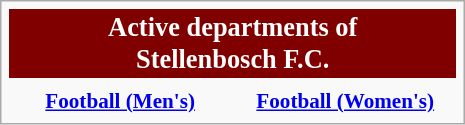<table class="infobox" style="font-size: 88%; width: 22em; text-align: center">
<tr>
<th colspan=3 style="font-size: 125%; background-color: #800000; color: #ffffff; border:1px solid #800000; text-align:center;">Active departments of<br>Stellenbosch F.C.</th>
</tr>
<tr>
<th width="33%" style="text-align:center;"></th>
<th width="33%" style="text-align:center;"></th>
</tr>
<tr>
<th style="text-align:center;"><a href='#'>Football (Men's)</a></th>
<th style="text-align:center;"><a href='#'>Football  (Women's)</a></th>
</tr>
</table>
